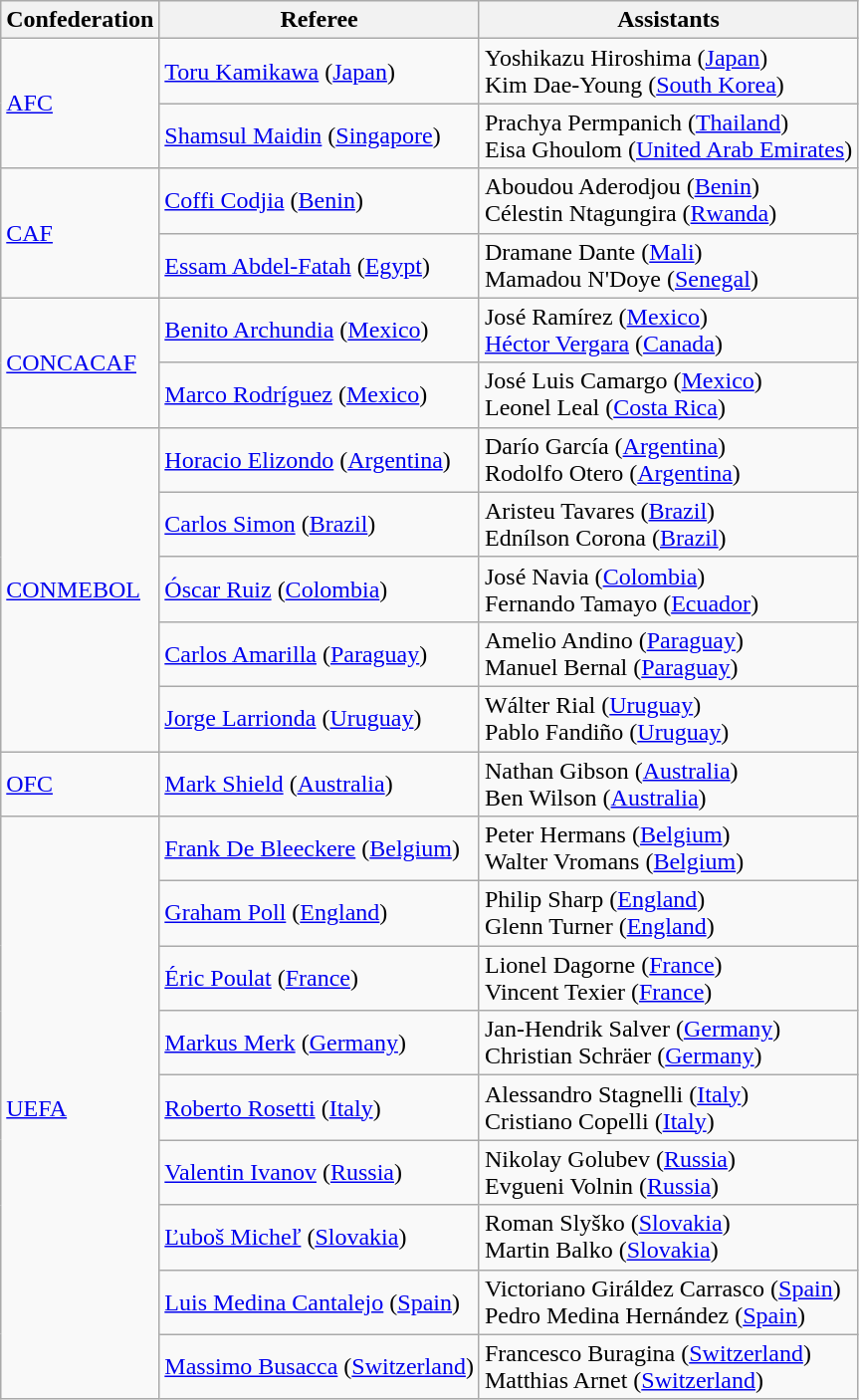<table class="wikitable">
<tr>
<th>Confederation</th>
<th>Referee</th>
<th>Assistants</th>
</tr>
<tr>
<td rowspan="2"><a href='#'>AFC</a></td>
<td><a href='#'>Toru Kamikawa</a> (<a href='#'>Japan</a>)</td>
<td>Yoshikazu Hiroshima (<a href='#'>Japan</a>)<br>Kim Dae-Young (<a href='#'>South Korea</a>)</td>
</tr>
<tr>
<td><a href='#'>Shamsul Maidin</a> (<a href='#'>Singapore</a>)</td>
<td>Prachya Permpanich (<a href='#'>Thailand</a>)<br>Eisa Ghoulom (<a href='#'>United Arab Emirates</a>)</td>
</tr>
<tr>
<td rowspan="2"><a href='#'>CAF</a></td>
<td><a href='#'>Coffi Codjia</a> (<a href='#'>Benin</a>)</td>
<td>Aboudou Aderodjou (<a href='#'>Benin</a>)<br>Célestin Ntagungira (<a href='#'>Rwanda</a>)</td>
</tr>
<tr>
<td><a href='#'>Essam Abdel-Fatah</a> (<a href='#'>Egypt</a>)</td>
<td>Dramane Dante (<a href='#'>Mali</a>)<br>Mamadou N'Doye (<a href='#'>Senegal</a>)</td>
</tr>
<tr>
<td rowspan="2"><a href='#'>CONCACAF</a></td>
<td><a href='#'>Benito Archundia</a> (<a href='#'>Mexico</a>)</td>
<td>José Ramírez (<a href='#'>Mexico</a>)<br><a href='#'>Héctor Vergara</a> (<a href='#'>Canada</a>)</td>
</tr>
<tr>
<td><a href='#'>Marco Rodríguez</a> (<a href='#'>Mexico</a>)</td>
<td>José Luis Camargo (<a href='#'>Mexico</a>)<br>Leonel Leal (<a href='#'>Costa Rica</a>)</td>
</tr>
<tr>
<td rowspan="5"><a href='#'>CONMEBOL</a></td>
<td><a href='#'>Horacio Elizondo</a> (<a href='#'>Argentina</a>)</td>
<td>Darío García (<a href='#'>Argentina</a>)<br>Rodolfo Otero (<a href='#'>Argentina</a>)</td>
</tr>
<tr>
<td><a href='#'>Carlos Simon</a> (<a href='#'>Brazil</a>)</td>
<td>Aristeu Tavares (<a href='#'>Brazil</a>)<br>Ednílson Corona (<a href='#'>Brazil</a>)</td>
</tr>
<tr>
<td><a href='#'>Óscar Ruiz</a> (<a href='#'>Colombia</a>)</td>
<td>José Navia (<a href='#'>Colombia</a>)<br>Fernando Tamayo (<a href='#'>Ecuador</a>)</td>
</tr>
<tr>
<td><a href='#'>Carlos Amarilla</a> (<a href='#'>Paraguay</a>)</td>
<td>Amelio Andino (<a href='#'>Paraguay</a>)<br>Manuel Bernal (<a href='#'>Paraguay</a>)</td>
</tr>
<tr>
<td><a href='#'>Jorge Larrionda</a> (<a href='#'>Uruguay</a>)</td>
<td>Wálter Rial (<a href='#'>Uruguay</a>)<br>Pablo Fandiño (<a href='#'>Uruguay</a>)</td>
</tr>
<tr>
<td><a href='#'>OFC</a></td>
<td><a href='#'>Mark Shield</a> (<a href='#'>Australia</a>)</td>
<td>Nathan Gibson (<a href='#'>Australia</a>)<br>Ben Wilson (<a href='#'>Australia</a>)</td>
</tr>
<tr>
<td rowspan="9"><a href='#'>UEFA</a></td>
<td><a href='#'>Frank De Bleeckere</a> (<a href='#'>Belgium</a>)</td>
<td>Peter Hermans (<a href='#'>Belgium</a>)<br>Walter Vromans (<a href='#'>Belgium</a>)</td>
</tr>
<tr>
<td><a href='#'>Graham Poll</a> (<a href='#'>England</a>)</td>
<td>Philip Sharp (<a href='#'>England</a>)<br>Glenn Turner (<a href='#'>England</a>)</td>
</tr>
<tr>
<td><a href='#'>Éric Poulat</a> (<a href='#'>France</a>)</td>
<td>Lionel Dagorne (<a href='#'>France</a>)<br>Vincent Texier (<a href='#'>France</a>)</td>
</tr>
<tr>
<td><a href='#'>Markus Merk</a> (<a href='#'>Germany</a>)</td>
<td>Jan-Hendrik Salver (<a href='#'>Germany</a>)<br>Christian Schräer (<a href='#'>Germany</a>)</td>
</tr>
<tr>
<td><a href='#'>Roberto Rosetti</a> (<a href='#'>Italy</a>)</td>
<td>Alessandro Stagnelli (<a href='#'>Italy</a>)<br>Cristiano Copelli (<a href='#'>Italy</a>)</td>
</tr>
<tr>
<td><a href='#'>Valentin Ivanov</a> (<a href='#'>Russia</a>)</td>
<td>Nikolay Golubev (<a href='#'>Russia</a>)<br>Evgueni Volnin (<a href='#'>Russia</a>)</td>
</tr>
<tr>
<td><a href='#'>Ľuboš Micheľ</a> (<a href='#'>Slovakia</a>)</td>
<td>Roman Slyško (<a href='#'>Slovakia</a>)<br>Martin Balko (<a href='#'>Slovakia</a>)</td>
</tr>
<tr>
<td><a href='#'>Luis Medina Cantalejo</a> (<a href='#'>Spain</a>)</td>
<td>Victoriano Giráldez Carrasco (<a href='#'>Spain</a>)<br>Pedro Medina Hernández (<a href='#'>Spain</a>)</td>
</tr>
<tr>
<td><a href='#'>Massimo Busacca</a> (<a href='#'>Switzerland</a>)</td>
<td>Francesco Buragina (<a href='#'>Switzerland</a>)<br>Matthias Arnet (<a href='#'>Switzerland</a>)</td>
</tr>
</table>
